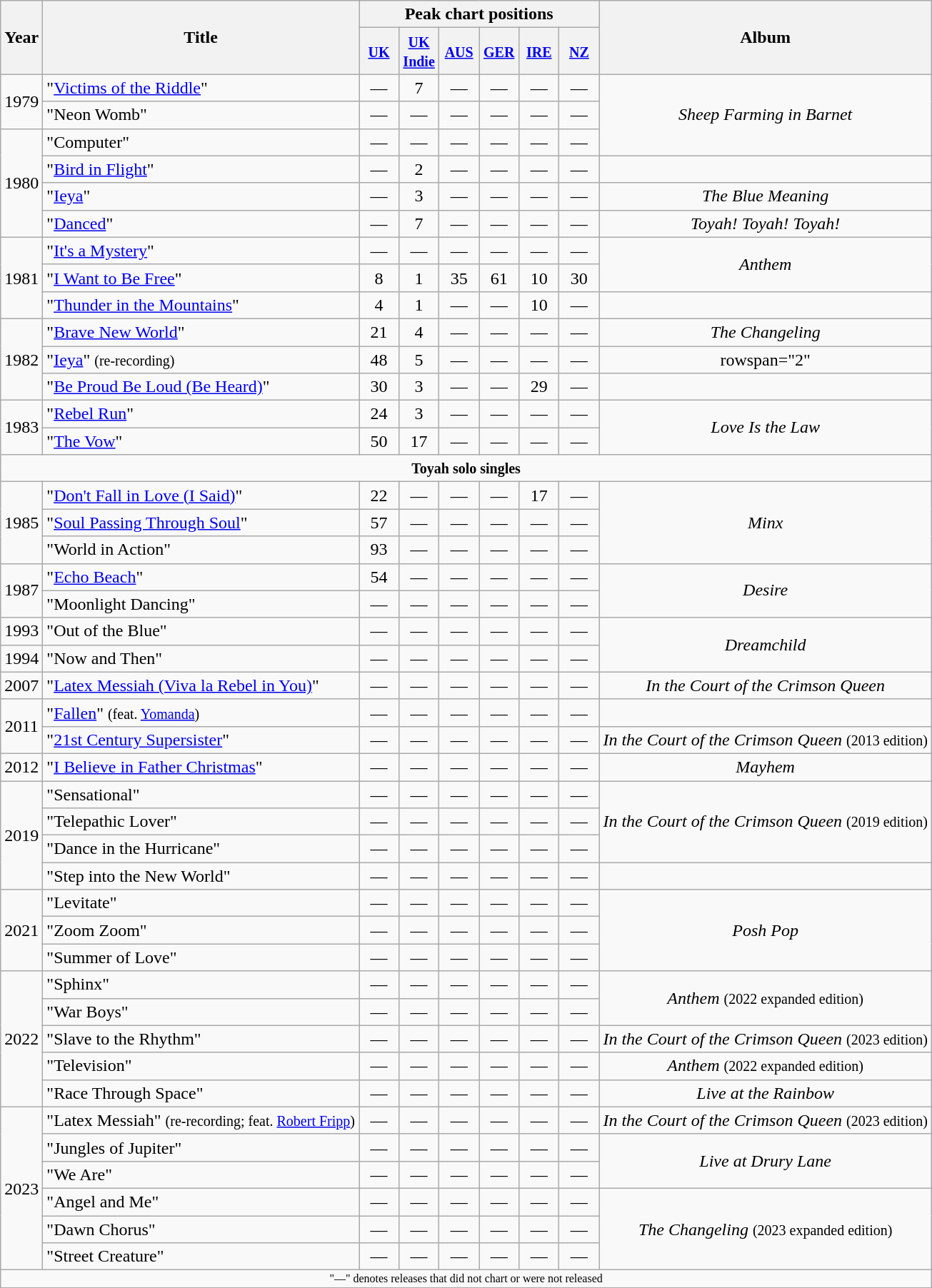<table class="wikitable" style="text-align:center">
<tr>
<th rowspan="2">Year</th>
<th rowspan="2">Title</th>
<th colspan="6">Peak chart positions</th>
<th rowspan="2">Album</th>
</tr>
<tr>
<th width="30"><small><a href='#'>UK</a></small><br></th>
<th width="30"><small><a href='#'>UK<br>Indie</a></small><br></th>
<th width="30"><small><a href='#'>AUS</a></small><br></th>
<th width="30"><small><a href='#'>GER</a></small><br></th>
<th width="30"><small><a href='#'>IRE</a></small><br></th>
<th width="30"><small><a href='#'>NZ</a></small><br></th>
</tr>
<tr>
<td rowspan="2">1979</td>
<td align="left">"<a href='#'>Victims of the Riddle</a>"</td>
<td>—</td>
<td>7</td>
<td>—</td>
<td>—</td>
<td>—</td>
<td>—</td>
<td rowspan="3"><em>Sheep Farming in Barnet</em></td>
</tr>
<tr>
<td align="left">"Neon Womb"</td>
<td>—</td>
<td>—</td>
<td>—</td>
<td>—</td>
<td>—</td>
<td>—</td>
</tr>
<tr>
<td rowspan="4">1980</td>
<td align="left">"Computer"</td>
<td>—</td>
<td>—</td>
<td>—</td>
<td>—</td>
<td>—</td>
<td>—</td>
</tr>
<tr>
<td align="left">"<a href='#'>Bird in Flight</a>"</td>
<td>—</td>
<td>2</td>
<td>—</td>
<td>—</td>
<td>—</td>
<td>—</td>
<td></td>
</tr>
<tr>
<td align="left">"<a href='#'>Ieya</a>"</td>
<td>—</td>
<td>3</td>
<td>—</td>
<td>—</td>
<td>—</td>
<td>—</td>
<td><em>The Blue Meaning</em></td>
</tr>
<tr>
<td align="left">"<a href='#'>Danced</a>"</td>
<td>—</td>
<td>7</td>
<td>—</td>
<td>—</td>
<td>—</td>
<td>—</td>
<td><em>Toyah! Toyah! Toyah!</em></td>
</tr>
<tr>
<td rowspan="3">1981</td>
<td align="left">"<a href='#'>It's a Mystery</a>"</td>
<td>—</td>
<td>—</td>
<td>—</td>
<td>—</td>
<td>—</td>
<td>—</td>
<td rowspan="2"><em>Anthem</em></td>
</tr>
<tr>
<td align="left">"<a href='#'>I Want to Be Free</a>"</td>
<td>8</td>
<td>1</td>
<td>35</td>
<td>61</td>
<td>10</td>
<td>30</td>
</tr>
<tr>
<td align="left">"<a href='#'>Thunder in the Mountains</a>"</td>
<td>4</td>
<td>1</td>
<td>—</td>
<td>—</td>
<td>10</td>
<td>—</td>
<td></td>
</tr>
<tr>
<td rowspan="3">1982</td>
<td align="left">"<a href='#'>Brave New World</a>"</td>
<td>21</td>
<td>4</td>
<td>—</td>
<td>—</td>
<td>—</td>
<td>—</td>
<td><em>The Changeling</em></td>
</tr>
<tr>
<td align="left">"<a href='#'>Ieya</a>" <small>(re-recording)</small></td>
<td>48</td>
<td>5</td>
<td>—</td>
<td>—</td>
<td>—</td>
<td>—</td>
<td>rowspan="2" </td>
</tr>
<tr>
<td align="left">"<a href='#'>Be Proud Be Loud (Be Heard)</a>"</td>
<td>30</td>
<td>3</td>
<td>—</td>
<td>—</td>
<td>29</td>
<td>—</td>
</tr>
<tr>
<td rowspan="2">1983</td>
<td align="left">"<a href='#'>Rebel Run</a>"</td>
<td>24</td>
<td>3</td>
<td>—</td>
<td>—</td>
<td>—</td>
<td>—</td>
<td rowspan="2"><em>Love Is the Law</em></td>
</tr>
<tr>
<td align="left">"<a href='#'>The Vow</a>"</td>
<td>50</td>
<td>17</td>
<td>—</td>
<td>—</td>
<td>—</td>
<td>—</td>
</tr>
<tr>
<td colspan="11" align="center"><small><strong>Toyah solo singles</strong></small></td>
</tr>
<tr>
<td rowspan="3">1985</td>
<td align="left">"<a href='#'>Don't Fall in Love (I Said)</a>"</td>
<td>22</td>
<td>—</td>
<td>—</td>
<td>—</td>
<td>17</td>
<td>—</td>
<td rowspan="3"><em>Minx</em></td>
</tr>
<tr>
<td align="left">"<a href='#'>Soul Passing Through Soul</a>"</td>
<td>57</td>
<td>—</td>
<td>—</td>
<td>—</td>
<td>—</td>
<td>—</td>
</tr>
<tr>
<td align="left">"World in Action"</td>
<td>93</td>
<td>—</td>
<td>—</td>
<td>—</td>
<td>—</td>
<td>—</td>
</tr>
<tr>
<td rowspan="2">1987</td>
<td align="left">"<a href='#'>Echo Beach</a>"</td>
<td>54</td>
<td>—</td>
<td>—</td>
<td>—</td>
<td>—</td>
<td>—</td>
<td rowspan="2"><em>Desire</em></td>
</tr>
<tr>
<td align="left">"Moonlight Dancing"</td>
<td>—</td>
<td>—</td>
<td>—</td>
<td>—</td>
<td>—</td>
<td>—</td>
</tr>
<tr>
<td>1993</td>
<td align="left">"Out of the Blue"</td>
<td>—</td>
<td>—</td>
<td>—</td>
<td>—</td>
<td>—</td>
<td>—</td>
<td rowspan="2"><em>Dreamchild</em></td>
</tr>
<tr>
<td>1994</td>
<td align="left">"Now and Then"</td>
<td>—</td>
<td>—</td>
<td>—</td>
<td>—</td>
<td>—</td>
<td>—</td>
</tr>
<tr>
<td>2007</td>
<td align="left">"<a href='#'>Latex Messiah (Viva la Rebel in You)</a>"</td>
<td>—</td>
<td>—</td>
<td>—</td>
<td>—</td>
<td>—</td>
<td>—</td>
<td><em>In the Court of the Crimson Queen</em></td>
</tr>
<tr>
<td rowspan="2">2011</td>
<td align="left">"<a href='#'>Fallen</a>" <small>(feat. <a href='#'>Yomanda</a>)</small></td>
<td>—</td>
<td>—</td>
<td>—</td>
<td>—</td>
<td>—</td>
<td>—</td>
<td></td>
</tr>
<tr>
<td align="left">"<a href='#'>21st Century Supersister</a>"</td>
<td>—</td>
<td>—</td>
<td>—</td>
<td>—</td>
<td>—</td>
<td>—</td>
<td><em>In the Court of the Crimson Queen</em> <small>(2013 edition)</small></td>
</tr>
<tr>
<td>2012</td>
<td align="left">"<a href='#'>I Believe in Father Christmas</a>"</td>
<td>—</td>
<td>—</td>
<td>—</td>
<td>—</td>
<td>—</td>
<td>—</td>
<td><em>Mayhem</em></td>
</tr>
<tr>
<td rowspan="4">2019</td>
<td align="left">"Sensational"</td>
<td>—</td>
<td>—</td>
<td>—</td>
<td>—</td>
<td>—</td>
<td>—</td>
<td rowspan="3"><em>In the Court of the Crimson Queen</em> <small>(2019 edition)</small></td>
</tr>
<tr>
<td align="left">"Telepathic Lover"</td>
<td>—</td>
<td>—</td>
<td>—</td>
<td>—</td>
<td>—</td>
<td>—</td>
</tr>
<tr>
<td align="left">"Dance in the Hurricane"</td>
<td>—</td>
<td>—</td>
<td>—</td>
<td>—</td>
<td>—</td>
<td>—</td>
</tr>
<tr>
<td align="left">"Step into the New World"</td>
<td>—</td>
<td>—</td>
<td>—</td>
<td>—</td>
<td>—</td>
<td>—</td>
<td></td>
</tr>
<tr>
<td rowspan="3">2021</td>
<td align="left">"Levitate"</td>
<td>—</td>
<td>—</td>
<td>—</td>
<td>—</td>
<td>—</td>
<td>—</td>
<td rowspan="3"><em>Posh Pop</em></td>
</tr>
<tr>
<td align="left">"Zoom Zoom"</td>
<td>—</td>
<td>—</td>
<td>—</td>
<td>—</td>
<td>—</td>
<td>—</td>
</tr>
<tr>
<td align="left">"Summer of Love"</td>
<td>—</td>
<td>—</td>
<td>—</td>
<td>—</td>
<td>—</td>
<td>—</td>
</tr>
<tr>
<td rowspan="5">2022</td>
<td align="left">"Sphinx"</td>
<td>—</td>
<td>—</td>
<td>—</td>
<td>—</td>
<td>—</td>
<td>—</td>
<td rowspan="2"><em>Anthem</em> <small>(2022 expanded edition)</small></td>
</tr>
<tr>
<td align="left">"War Boys"</td>
<td>—</td>
<td>—</td>
<td>—</td>
<td>—</td>
<td>—</td>
<td>—</td>
</tr>
<tr>
<td align="left">"Slave to the Rhythm"</td>
<td>—</td>
<td>—</td>
<td>—</td>
<td>—</td>
<td>—</td>
<td>—</td>
<td><em>In the Court of the Crimson Queen</em> <small>(2023 edition)</small></td>
</tr>
<tr>
<td align="left">"Television"</td>
<td>—</td>
<td>—</td>
<td>—</td>
<td>—</td>
<td>—</td>
<td>—</td>
<td><em>Anthem</em> <small>(2022 expanded edition)</small></td>
</tr>
<tr>
<td align="left">"Race Through Space"</td>
<td>—</td>
<td>—</td>
<td>—</td>
<td>—</td>
<td>—</td>
<td>—</td>
<td><em>Live at the Rainbow</em></td>
</tr>
<tr>
<td rowspan="6">2023</td>
<td align="left">"Latex Messiah" <small>(re-recording; feat. <a href='#'>Robert Fripp</a>)</small></td>
<td>—</td>
<td>—</td>
<td>—</td>
<td>—</td>
<td>—</td>
<td>—</td>
<td><em>In the Court of the Crimson Queen</em> <small>(2023 edition)</small></td>
</tr>
<tr>
<td align="left">"Jungles of Jupiter"</td>
<td>—</td>
<td>—</td>
<td>—</td>
<td>—</td>
<td>—</td>
<td>—</td>
<td rowspan="2"><em>Live at Drury Lane</em></td>
</tr>
<tr>
<td align="left">"We Are"</td>
<td>—</td>
<td>—</td>
<td>—</td>
<td>—</td>
<td>—</td>
<td>—</td>
</tr>
<tr>
<td align="left">"Angel and Me"</td>
<td>—</td>
<td>—</td>
<td>—</td>
<td>—</td>
<td>—</td>
<td>—</td>
<td rowspan="3"><em>The Changeling</em> <small>(2023 expanded edition)</small></td>
</tr>
<tr>
<td align="left">"Dawn Chorus"</td>
<td>—</td>
<td>—</td>
<td>—</td>
<td>—</td>
<td>—</td>
<td>—</td>
</tr>
<tr>
<td align="left">"Street Creature"</td>
<td>—</td>
<td>—</td>
<td>—</td>
<td>—</td>
<td>—</td>
<td>—</td>
</tr>
<tr>
<td colspan="9" style="font-size:8pt">"—" denotes releases that did not chart or were not released</td>
</tr>
</table>
